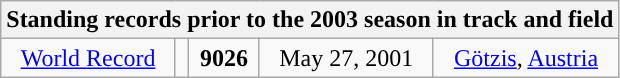<table class="wikitable" style=" text-align:center;">
<tr>
<th colspan="5">Standing records prior to the 2003 season in track and field</th>
</tr>
<tr>
<td><a href='#'>World Record</a></td>
<td></td>
<td><strong>9026</strong></td>
<td>May 27, 2001</td>
<td> <a href='#'>Götzis</a>, <a href='#'>Austria</a></td>
</tr>
</table>
